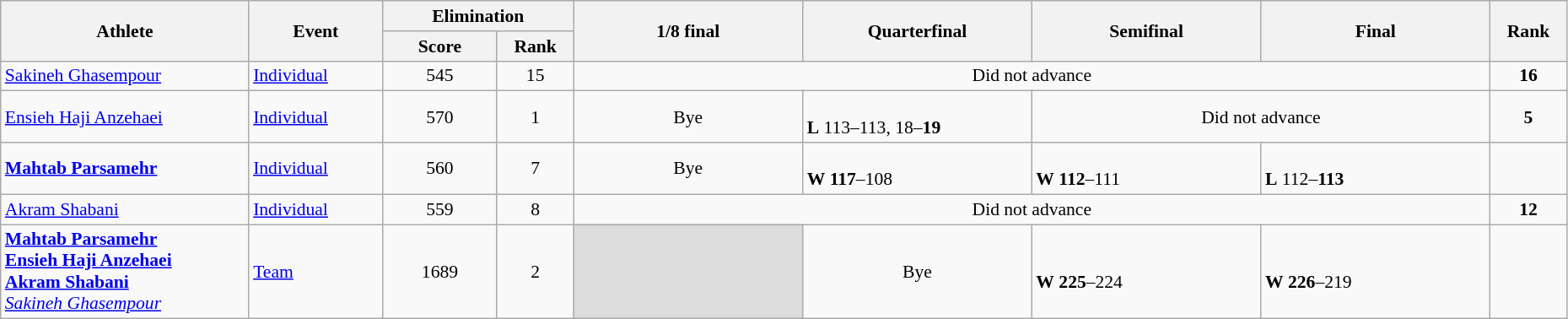<table class="wikitable" width="98%" style="text-align:left; font-size:90%">
<tr>
<th rowspan="2" width="13%">Athlete</th>
<th rowspan="2" width="7%">Event</th>
<th colspan="2">Elimination</th>
<th rowspan="2" width="12%">1/8 final</th>
<th rowspan="2" width="12%">Quarterfinal</th>
<th rowspan="2" width="12%">Semifinal</th>
<th rowspan="2" width="12%">Final</th>
<th rowspan="2" width="4%">Rank</th>
</tr>
<tr>
<th width="6%">Score</th>
<th width="4%">Rank</th>
</tr>
<tr>
<td><a href='#'>Sakineh Ghasempour</a></td>
<td><a href='#'>Individual</a></td>
<td align="center">545</td>
<td align="center">15</td>
<td colspan=4  align=center>Did not advance</td>
<td align="center"><strong>16</strong></td>
</tr>
<tr>
<td><a href='#'>Ensieh Haji Anzehaei</a></td>
<td><a href='#'>Individual</a></td>
<td align="center">570</td>
<td align="center">1 <strong></strong></td>
<td align=center>Bye</td>
<td><br><strong>L</strong> 113–113, 18–<strong>19</strong> </td>
<td colspan=2  align=center>Did not advance</td>
<td align="center"><strong>5</strong></td>
</tr>
<tr>
<td><strong><a href='#'>Mahtab Parsamehr</a></strong></td>
<td><a href='#'>Individual</a></td>
<td align="center">560</td>
<td align="center">7 <strong></strong></td>
<td align=center>Bye</td>
<td><br><strong>W</strong> <strong>117</strong>–108</td>
<td><br><strong>W</strong> <strong>112</strong>–111</td>
<td><br><strong>L</strong> 112–<strong>113</strong></td>
<td align="center"></td>
</tr>
<tr>
<td><a href='#'>Akram Shabani</a></td>
<td><a href='#'>Individual</a></td>
<td align="center">559</td>
<td align="center">8</td>
<td colspan=4  align=center>Did not advance</td>
<td align="center"><strong>12</strong></td>
</tr>
<tr>
<td><strong><a href='#'>Mahtab Parsamehr</a><br><a href='#'>Ensieh Haji Anzehaei</a><br><a href='#'>Akram Shabani</a></strong><br><em><a href='#'>Sakineh Ghasempour</a></em></td>
<td><a href='#'>Team</a></td>
<td align="center">1689</td>
<td align="center">2 <strong></strong></td>
<td bgcolor=#DCDCDC></td>
<td align=center>Bye</td>
<td><br><strong>W</strong> <strong>225</strong>–224</td>
<td><br><strong>W</strong> <strong>226</strong>–219</td>
<td align="center"></td>
</tr>
</table>
